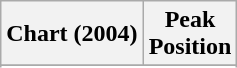<table class="wikitable sortable">
<tr>
<th>Chart (2004)</th>
<th>Peak<br>Position</th>
</tr>
<tr>
</tr>
<tr>
</tr>
<tr>
</tr>
</table>
